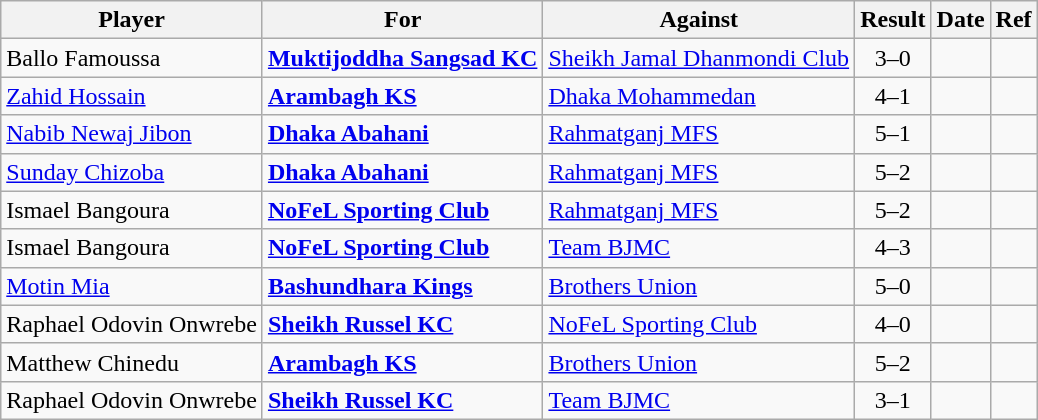<table class="wikitable">
<tr>
<th>Player</th>
<th>For</th>
<th>Against</th>
<th style="text-align:center">Result</th>
<th>Date</th>
<th>Ref</th>
</tr>
<tr>
<td>  Ballo Famoussa</td>
<td><strong><a href='#'>Muktijoddha Sangsad KC</a></strong></td>
<td><a href='#'>Sheikh Jamal Dhanmondi Club</a></td>
<td style="text-align:center;">3–0</td>
<td></td>
<td></td>
</tr>
<tr>
<td>  <a href='#'>Zahid Hossain</a></td>
<td><strong><a href='#'>Arambagh KS</a></strong></td>
<td><a href='#'>Dhaka Mohammedan</a></td>
<td style="text-align:center;">4–1</td>
<td></td>
<td></td>
</tr>
<tr>
<td> <a href='#'>Nabib Newaj Jibon</a></td>
<td><strong><a href='#'>Dhaka Abahani</a></strong></td>
<td><a href='#'>Rahmatganj MFS</a></td>
<td style="text-align:center;">5–1</td>
<td></td>
<td></td>
</tr>
<tr>
<td> <a href='#'>Sunday Chizoba</a></td>
<td><strong><a href='#'>Dhaka Abahani</a></strong></td>
<td><a href='#'>Rahmatganj MFS</a></td>
<td style="text-align:center;">5–2</td>
<td></td>
<td></td>
</tr>
<tr>
<td> Ismael Bangoura</td>
<td><strong><a href='#'>NoFeL Sporting Club</a></strong></td>
<td><a href='#'>Rahmatganj MFS</a></td>
<td style="text-align:center;">5–2</td>
<td></td>
<td></td>
</tr>
<tr>
<td> Ismael Bangoura</td>
<td><strong><a href='#'>NoFeL Sporting Club</a></strong></td>
<td><a href='#'>Team BJMC</a></td>
<td style="text-align:center;">4–3</td>
<td></td>
<td></td>
</tr>
<tr>
<td>  <a href='#'>Motin Mia</a></td>
<td><strong><a href='#'>Bashundhara Kings</a></strong></td>
<td><a href='#'>Brothers Union</a></td>
<td style="text-align:center;">5–0</td>
<td></td>
<td></td>
</tr>
<tr>
<td> Raphael Odovin Onwrebe</td>
<td><strong><a href='#'>Sheikh Russel KC</a></strong></td>
<td><a href='#'>NoFeL Sporting Club</a></td>
<td style="text-align:center;">4–0</td>
<td></td>
<td></td>
</tr>
<tr>
<td> Matthew Chinedu</td>
<td><strong><a href='#'>Arambagh KS</a></strong></td>
<td><a href='#'>Brothers Union</a></td>
<td style="text-align:center;">5–2</td>
<td></td>
<td></td>
</tr>
<tr>
<td> Raphael Odovin Onwrebe</td>
<td><strong><a href='#'>Sheikh Russel KC</a></strong></td>
<td><a href='#'>Team BJMC</a></td>
<td style="text-align:center;">3–1</td>
<td></td>
<td></td>
</tr>
</table>
